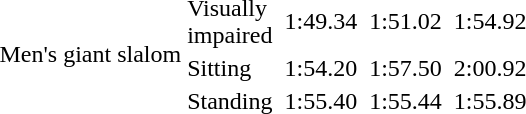<table>
<tr>
<td rowspan="3">Men's giant slalom<br></td>
<td>Visually<br>impaired</td>
<td></td>
<td>1:49.34</td>
<td></td>
<td>1:51.02</td>
<td></td>
<td>1:54.92</td>
</tr>
<tr>
<td>Sitting</td>
<td></td>
<td>1:54.20</td>
<td></td>
<td>1:57.50</td>
<td></td>
<td>2:00.92</td>
</tr>
<tr>
<td>Standing</td>
<td></td>
<td>1:55.40</td>
<td></td>
<td>1:55.44</td>
<td></td>
<td>1:55.89</td>
</tr>
</table>
